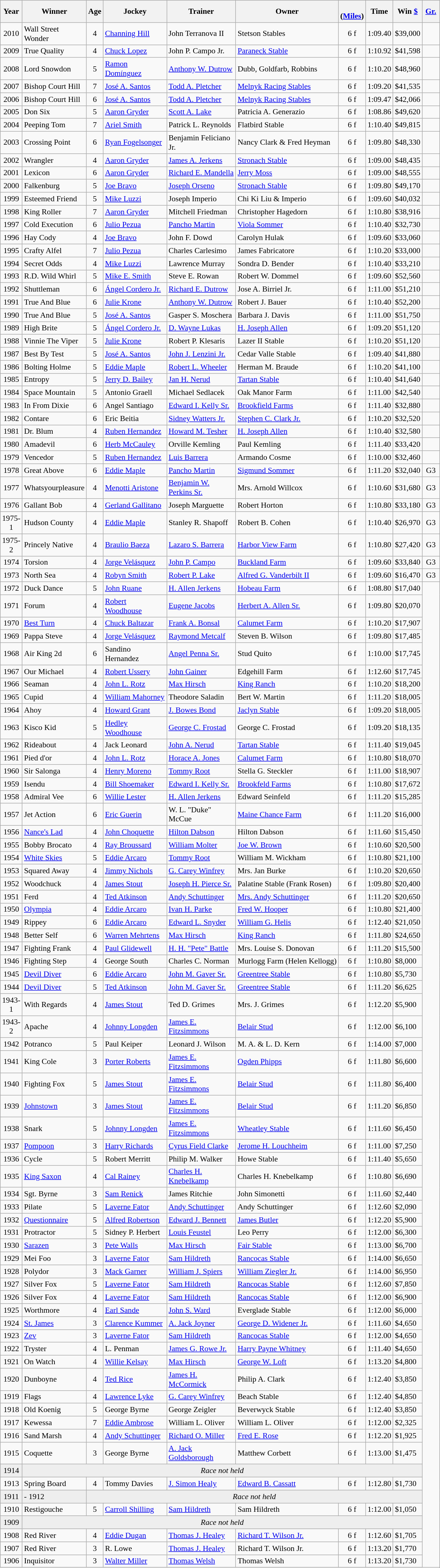<table class="wikitable sortable" style="font-size:90%">
<tr>
<th style="width:30px">Year</th>
<th style="width:110px">Winner</th>
<th style="width:20px">Age</th>
<th style="width:110px">Jockey</th>
<th style="width:120px">Trainer</th>
<th>Owner<br></th>
<th style="width:25px"><br> <span>(<a href='#'>Miles</a>)</span></th>
<th style="width:25px">Time</th>
<th style="width:35px">Win <a href='#'>$</a></th>
<th style="width:25px"><a href='#'>Gr.</a></th>
</tr>
<tr>
<td align=center>2010</td>
<td>Wall Street Wonder</td>
<td align=center>4</td>
<td><a href='#'>Channing Hill</a></td>
<td>John Terranova II</td>
<td>Stetson Stables</td>
<td align=center>6 f</td>
<td>1:09.40</td>
<td>$39,000</td>
<td></td>
</tr>
<tr>
<td align=center>2009</td>
<td>True Quality</td>
<td align=center>4</td>
<td><a href='#'>Chuck Lopez</a></td>
<td>John P. Campo Jr.</td>
<td><a href='#'>Paraneck Stable</a></td>
<td align=center>6 f</td>
<td>1:10.92</td>
<td>$41,598</td>
<td></td>
</tr>
<tr>
<td align=center>2008</td>
<td>Lord Snowdon</td>
<td align=center>5</td>
<td><a href='#'>Ramon Domínguez</a></td>
<td><a href='#'>Anthony W. Dutrow</a></td>
<td>Dubb, Goldfarb, Robbins</td>
<td align=center>6 f</td>
<td>1:10.20</td>
<td>$48,960</td>
<td></td>
</tr>
<tr>
<td align=center>2007</td>
<td>Bishop Court Hill</td>
<td align=center>7</td>
<td><a href='#'>José A. Santos</a></td>
<td><a href='#'>Todd A. Pletcher</a></td>
<td><a href='#'>Melnyk Racing Stables</a></td>
<td align=center>6 f</td>
<td>1:09.20</td>
<td>$41,535</td>
<td></td>
</tr>
<tr>
<td align=center>2006</td>
<td>Bishop Court Hill</td>
<td align=center>6</td>
<td><a href='#'>José A. Santos</a></td>
<td><a href='#'>Todd A. Pletcher</a></td>
<td><a href='#'>Melnyk Racing Stables</a></td>
<td align=center>6 f</td>
<td>1:09.47</td>
<td>$42,066</td>
<td></td>
</tr>
<tr>
<td align=center>2005</td>
<td>Don Six</td>
<td align=center>5</td>
<td><a href='#'>Aaron Gryder</a></td>
<td><a href='#'>Scott A. Lake</a></td>
<td>Patricia A. Generazio</td>
<td align=center>6 f</td>
<td>1:08.86</td>
<td>$49,620</td>
<td></td>
</tr>
<tr>
<td align=center>2004</td>
<td>Peeping Tom</td>
<td align=center>7</td>
<td><a href='#'>Ariel Smith</a></td>
<td>Patrick L. Reynolds</td>
<td>Flatbird Stable</td>
<td align=center>6 f</td>
<td>1:10.40</td>
<td>$49,815</td>
<td></td>
</tr>
<tr>
<td align=center>2003</td>
<td>Crossing Point</td>
<td align=center>6</td>
<td><a href='#'>Ryan Fogelsonger</a></td>
<td>Benjamin Feliciano Jr.</td>
<td>Nancy Clark & Fred Heyman</td>
<td align=center>6 f</td>
<td>1:09.80</td>
<td>$48,330</td>
<td></td>
</tr>
<tr>
<td align=center>2002</td>
<td>Wrangler</td>
<td align=center>4</td>
<td><a href='#'>Aaron Gryder</a></td>
<td><a href='#'>James A. Jerkens</a></td>
<td><a href='#'>Stronach Stable</a></td>
<td align=center>6 f</td>
<td>1:09.00</td>
<td>$48,435</td>
<td></td>
</tr>
<tr>
<td align=center>2001</td>
<td>Lexicon</td>
<td align=center>6</td>
<td><a href='#'>Aaron Gryder</a></td>
<td><a href='#'>Richard E. Mandella</a></td>
<td><a href='#'>Jerry Moss</a></td>
<td align=center>6 f</td>
<td>1:09.00</td>
<td>$48,555</td>
<td></td>
</tr>
<tr>
<td align=center>2000</td>
<td>Falkenburg</td>
<td align=center>5</td>
<td><a href='#'>Joe Bravo</a></td>
<td><a href='#'>Joseph Orseno</a></td>
<td><a href='#'>Stronach Stable</a></td>
<td align=center>6 f</td>
<td>1:09.80</td>
<td>$49,170</td>
<td></td>
</tr>
<tr>
<td align=center>1999</td>
<td>Esteemed Friend</td>
<td align=center>5</td>
<td><a href='#'>Mike Luzzi</a></td>
<td>Joseph Imperio</td>
<td>Chi Ki Liu & Imperio</td>
<td align=center>6 f</td>
<td>1:09.60</td>
<td>$40,032</td>
<td></td>
</tr>
<tr>
<td align=center>1998</td>
<td>King Roller</td>
<td align=center>7</td>
<td><a href='#'>Aaron Gryder</a></td>
<td>Mitchell Friedman</td>
<td>Christopher Hagedorn</td>
<td align=center>6 f</td>
<td>1:10.80</td>
<td>$38,916</td>
<td></td>
</tr>
<tr>
<td align=center>1997</td>
<td>Cold Execution</td>
<td align=center>6</td>
<td><a href='#'>Julio Pezua</a></td>
<td><a href='#'>Pancho Martin</a></td>
<td><a href='#'>Viola Sommer</a></td>
<td align=center>6 f</td>
<td>1:10.40</td>
<td>$32,730</td>
<td></td>
</tr>
<tr>
<td align=center>1996</td>
<td>Hay Cody</td>
<td align=center>4</td>
<td><a href='#'>Joe Bravo</a></td>
<td>John F. Dowd</td>
<td>Carolyn Hulak</td>
<td align=center>6 f</td>
<td>1:09.60</td>
<td>$33,060</td>
<td></td>
</tr>
<tr>
<td align=center>1995</td>
<td>Crafty Alfel</td>
<td align=center>7</td>
<td><a href='#'>Julio Pezua</a></td>
<td>Charles Carlesimo</td>
<td>James Fabricatore</td>
<td align=center>6 f</td>
<td>1:10.20</td>
<td>$33,000</td>
<td></td>
</tr>
<tr>
<td align=center>1994</td>
<td>Secret Odds</td>
<td align=center>4</td>
<td><a href='#'>Mike Luzzi</a></td>
<td>Lawrence Murray</td>
<td>Sondra D. Bender</td>
<td align=center>6 f</td>
<td>1:10.40</td>
<td>$33,210</td>
<td></td>
</tr>
<tr>
<td align=center>1993</td>
<td>R.D. Wild Whirl</td>
<td align=center>5</td>
<td><a href='#'>Mike E. Smith</a></td>
<td>Steve E. Rowan</td>
<td>Robert W. Dommel</td>
<td align=center>6 f</td>
<td>1:09.60</td>
<td>$52,560</td>
<td></td>
</tr>
<tr>
<td align=center>1992</td>
<td>Shuttleman</td>
<td align=center>6</td>
<td><a href='#'>Ángel Cordero Jr.</a></td>
<td><a href='#'>Richard E. Dutrow</a></td>
<td>Jose A. Birriel Jr.</td>
<td align=center>6 f</td>
<td>1:11.00</td>
<td>$51,210</td>
<td></td>
</tr>
<tr>
<td align=center>1991</td>
<td>True And Blue</td>
<td align=center>6</td>
<td><a href='#'>Julie Krone</a></td>
<td><a href='#'>Anthony W. Dutrow</a></td>
<td>Robert J. Bauer</td>
<td align=center>6 f</td>
<td>1:10.40</td>
<td>$52,200</td>
<td></td>
</tr>
<tr>
<td align=center>1990</td>
<td>True And Blue</td>
<td align=center>5</td>
<td><a href='#'>José A. Santos</a></td>
<td>Gasper S. Moschera</td>
<td>Barbara J. Davis</td>
<td align=center>6 f</td>
<td>1:11.00</td>
<td>$51,750</td>
<td></td>
</tr>
<tr>
<td align=center>1989</td>
<td>High Brite</td>
<td align=center>5</td>
<td><a href='#'>Ángel Cordero Jr.</a></td>
<td><a href='#'>D. Wayne Lukas</a></td>
<td><a href='#'>H. Joseph Allen</a></td>
<td align=center>6 f</td>
<td>1:09.20</td>
<td>$51,120</td>
<td></td>
</tr>
<tr>
<td align=center>1988</td>
<td>Vinnie The Viper</td>
<td align=center>5</td>
<td><a href='#'>Julie Krone</a></td>
<td>Robert P. Klesaris</td>
<td>Lazer II Stable</td>
<td align=center>6 f</td>
<td>1:10.20</td>
<td>$51,120</td>
<td></td>
</tr>
<tr>
<td align=center>1987</td>
<td>Best By Test</td>
<td align=center>5</td>
<td><a href='#'>José A. Santos</a></td>
<td><a href='#'>John J. Lenzini Jr.</a></td>
<td>Cedar Valle Stable</td>
<td align=center>6 f</td>
<td>1:09.40</td>
<td>$41,880</td>
<td></td>
</tr>
<tr>
<td align=center>1986</td>
<td>Bolting Holme</td>
<td align=center>5</td>
<td><a href='#'>Eddie Maple</a></td>
<td><a href='#'>Robert L. Wheeler</a></td>
<td>Herman M. Braude</td>
<td align=center>6 f</td>
<td>1:10.20</td>
<td>$41,100</td>
<td></td>
</tr>
<tr>
<td align=center>1985</td>
<td>Entropy</td>
<td align=center>5</td>
<td><a href='#'>Jerry D. Bailey</a></td>
<td><a href='#'>Jan H. Nerud</a></td>
<td><a href='#'>Tartan Stable</a></td>
<td align=center>6 f</td>
<td>1:10.40</td>
<td>$41,640</td>
<td></td>
</tr>
<tr>
<td align=center>1984</td>
<td>Space Mountain</td>
<td align=center>5</td>
<td>Antonio Graell</td>
<td>Michael Sedlacek</td>
<td>Oak Manor Farm</td>
<td align=center>6 f</td>
<td>1:11.00</td>
<td>$42,540</td>
<td></td>
</tr>
<tr>
<td align=center>1983</td>
<td>In From Dixie</td>
<td align=center>6</td>
<td>Angel Santiago</td>
<td><a href='#'>Edward I. Kelly Sr.</a></td>
<td><a href='#'>Brookfield Farms</a></td>
<td align=center>6 f</td>
<td>1:11.40</td>
<td>$32,880</td>
<td></td>
</tr>
<tr>
<td align=center>1982</td>
<td>Contare</td>
<td align=center>6</td>
<td>Eric Beitia</td>
<td><a href='#'>Sidney Watters Jr.</a></td>
<td><a href='#'>Stephen C. Clark Jr.</a></td>
<td align=center>6 f</td>
<td>1:10.20</td>
<td>$32,520</td>
<td></td>
</tr>
<tr>
<td align=center>1981</td>
<td>Dr. Blum</td>
<td align=center>4</td>
<td><a href='#'>Ruben Hernandez</a></td>
<td><a href='#'>Howard M. Tesher</a></td>
<td><a href='#'>H. Joseph Allen</a></td>
<td align=center>6 f</td>
<td>1:10.40</td>
<td>$32,580</td>
<td></td>
</tr>
<tr>
<td align=center>1980</td>
<td>Amadevil</td>
<td align=center>6</td>
<td><a href='#'>Herb McCauley</a></td>
<td>Orville Kemling</td>
<td>Paul Kemling</td>
<td align=center>6 f</td>
<td>1:11.40</td>
<td>$33,420</td>
<td></td>
</tr>
<tr>
<td align=center>1979</td>
<td>Vencedor</td>
<td align=center>5</td>
<td><a href='#'>Ruben Hernandez</a></td>
<td><a href='#'>Luis Barrera</a></td>
<td>Armando Cosme</td>
<td align=center>6 f</td>
<td>1:10.00</td>
<td>$32,460</td>
<td></td>
</tr>
<tr>
<td align=center>1978</td>
<td>Great Above</td>
<td align=center>6</td>
<td><a href='#'>Eddie Maple</a></td>
<td><a href='#'>Pancho Martin</a></td>
<td><a href='#'>Sigmund Sommer</a></td>
<td align=center>6 f</td>
<td>1:11.20</td>
<td>$32,040</td>
<td align=center>G3</td>
</tr>
<tr>
<td align=center>1977</td>
<td>Whatsyourpleasure</td>
<td align=center>4</td>
<td><a href='#'>Menotti Aristone</a></td>
<td><a href='#'>Benjamin W. Perkins Sr.</a></td>
<td>Mrs. Arnold Willcox</td>
<td align=center>6 f</td>
<td>1:10.60</td>
<td>$31,680</td>
<td align=center>G3</td>
</tr>
<tr>
<td align=center>1976</td>
<td>Gallant Bob</td>
<td align=center>4</td>
<td><a href='#'>Gerland Gallitano</a></td>
<td>Joseph Marguette</td>
<td>Robert Horton</td>
<td align=center>6 f</td>
<td>1:10.80</td>
<td>$33,180</td>
<td align=center>G3</td>
</tr>
<tr>
<td align=center>1975-1</td>
<td>Hudson County</td>
<td align=center>4</td>
<td><a href='#'>Eddie Maple</a></td>
<td>Stanley R. Shapoff</td>
<td>Robert B. Cohen</td>
<td align=center>6 f</td>
<td>1:10.40</td>
<td>$26,970</td>
<td align=center>G3</td>
</tr>
<tr>
<td align=center>1975-2</td>
<td>Princely Native</td>
<td align=center>4</td>
<td><a href='#'>Braulio Baeza</a></td>
<td><a href='#'>Lazaro S. Barrera</a></td>
<td><a href='#'>Harbor View Farm</a></td>
<td align=center>6 f</td>
<td>1:10.80</td>
<td>$27,420</td>
<td align=center>G3</td>
</tr>
<tr>
<td align=center>1974</td>
<td>Torsion</td>
<td align=center>4</td>
<td><a href='#'>Jorge Velásquez</a></td>
<td><a href='#'>John P. Campo</a></td>
<td><a href='#'>Buckland Farm</a></td>
<td align=center>6 f</td>
<td>1:09.60</td>
<td>$33,840</td>
<td align=center>G3</td>
</tr>
<tr>
<td align=center>1973</td>
<td>North Sea</td>
<td align=center>4</td>
<td><a href='#'>Robyn Smith</a></td>
<td><a href='#'>Robert P. Lake</a></td>
<td><a href='#'>Alfred G. Vanderbilt II</a></td>
<td align=center>6 f</td>
<td>1:09.60</td>
<td>$16,470</td>
<td align=center>G3</td>
</tr>
<tr>
<td align=center>1972</td>
<td>Duck Dance</td>
<td align=center>5</td>
<td><a href='#'>John Ruane</a></td>
<td><a href='#'>H. Allen Jerkens</a></td>
<td><a href='#'>Hobeau Farm</a></td>
<td align=center>6 f</td>
<td>1:08.80</td>
<td>$17,040</td>
</tr>
<tr>
<td align=center>1971</td>
<td>Forum</td>
<td align=center>4</td>
<td><a href='#'>Robert Woodhouse</a></td>
<td><a href='#'>Eugene Jacobs</a></td>
<td><a href='#'>Herbert A. Allen Sr.</a></td>
<td align=center>6 f</td>
<td>1:09.80</td>
<td>$20,070</td>
</tr>
<tr>
<td align=center>1970</td>
<td><a href='#'>Best Turn</a></td>
<td align=center>4</td>
<td><a href='#'>Chuck Baltazar</a></td>
<td><a href='#'>Frank A. Bonsal</a></td>
<td><a href='#'>Calumet Farm</a></td>
<td align=center>6 f</td>
<td>1:10.20</td>
<td>$17,907</td>
</tr>
<tr>
<td align=center>1969</td>
<td>Pappa Steve</td>
<td align=center>4</td>
<td><a href='#'>Jorge Velásquez</a></td>
<td><a href='#'>Raymond Metcalf</a></td>
<td>Steven B. Wilson</td>
<td align=center>6 f</td>
<td>1:09.80</td>
<td>$17,485</td>
</tr>
<tr>
<td align=center>1968</td>
<td>Air King 2d</td>
<td align=center>6</td>
<td>Sandino Hernandez</td>
<td><a href='#'>Angel Penna Sr.</a></td>
<td>Stud Quito</td>
<td align=center>6 f</td>
<td>1:10.00</td>
<td>$17,745</td>
</tr>
<tr>
<td align=center>1967</td>
<td>Our Michael</td>
<td align=center>4</td>
<td><a href='#'>Robert Ussery</a></td>
<td><a href='#'>John Gainer</a></td>
<td>Edgehill Farm</td>
<td align=center>6 f</td>
<td>1:12.60</td>
<td>$17,745</td>
</tr>
<tr>
<td align=center>1966</td>
<td>Seaman</td>
<td align=center>4</td>
<td><a href='#'>John L. Rotz</a></td>
<td><a href='#'>Max Hirsch</a></td>
<td><a href='#'>King Ranch</a></td>
<td align=center>6 f</td>
<td>1:10.20</td>
<td>$18,200</td>
</tr>
<tr>
<td align=center>1965</td>
<td>Cupid</td>
<td align=center>4</td>
<td><a href='#'>William Mahorney</a></td>
<td>Theodore Saladin</td>
<td>Bert W. Martin</td>
<td align=center>6 f</td>
<td>1:11.20</td>
<td>$18,005</td>
</tr>
<tr>
<td align=center>1964</td>
<td>Ahoy</td>
<td align=center>4</td>
<td><a href='#'>Howard Grant</a></td>
<td><a href='#'>J. Bowes Bond</a></td>
<td><a href='#'>Jaclyn Stable</a></td>
<td align=center>6 f</td>
<td>1:09.20</td>
<td>$18,005</td>
</tr>
<tr>
<td align=center>1963</td>
<td>Kisco Kid</td>
<td align=center>5</td>
<td><a href='#'>Hedley Woodhouse</a></td>
<td><a href='#'>George C. Frostad</a></td>
<td>George C. Frostad</td>
<td align=center>6 f</td>
<td>1:09.20</td>
<td>$18,135</td>
</tr>
<tr>
<td align=center>1962</td>
<td>Rideabout</td>
<td align=center>4</td>
<td>Jack Leonard</td>
<td><a href='#'>John A. Nerud</a></td>
<td><a href='#'>Tartan Stable</a></td>
<td align=center>6 f</td>
<td>1:11.40</td>
<td>$19,045</td>
</tr>
<tr>
<td align=center>1961</td>
<td>Pied d'or</td>
<td align=center>4</td>
<td><a href='#'>John L. Rotz</a></td>
<td><a href='#'>Horace A. Jones</a></td>
<td><a href='#'>Calumet Farm</a></td>
<td align=center>6 f</td>
<td>1:10.80</td>
<td>$18,070</td>
</tr>
<tr>
<td align=center>1960</td>
<td>Sir Salonga</td>
<td align=center>4</td>
<td><a href='#'>Henry Moreno</a></td>
<td><a href='#'>Tommy Root</a></td>
<td>Stella G. Steckler</td>
<td align=center>6 f</td>
<td>1:11.00</td>
<td>$18,907</td>
</tr>
<tr>
<td align=center>1959</td>
<td>Isendu</td>
<td align=center>4</td>
<td><a href='#'>Bill Shoemaker</a></td>
<td><a href='#'>Edward I. Kelly Sr.</a></td>
<td><a href='#'>Brookfeld Farms</a></td>
<td align=center>6 f</td>
<td>1:10.80</td>
<td>$17,672</td>
</tr>
<tr>
<td align=center>1958</td>
<td>Admiral Vee</td>
<td align=center>6</td>
<td><a href='#'>Willie Lester</a></td>
<td><a href='#'>H. Allen Jerkens</a></td>
<td>Edward Seinfeld</td>
<td align=center>6 f</td>
<td>1:11.20</td>
<td>$15,285</td>
</tr>
<tr>
<td align=center>1957</td>
<td>Jet Action</td>
<td align=center>6</td>
<td><a href='#'>Eric Guerin</a></td>
<td>W. L. "Duke" McCue</td>
<td><a href='#'>Maine Chance Farm</a></td>
<td align=center>6 f</td>
<td>1:11.20</td>
<td>$16,000</td>
</tr>
<tr>
<td align=center>1956</td>
<td><a href='#'>Nance's Lad</a></td>
<td align=center>4</td>
<td><a href='#'>John Choquette</a></td>
<td><a href='#'>Hilton Dabson</a></td>
<td>Hilton Dabson</td>
<td align=center>6 f</td>
<td>1:11.60</td>
<td>$15,450</td>
</tr>
<tr>
<td align=center>1955</td>
<td>Bobby Brocato</td>
<td align=center>4</td>
<td><a href='#'>Ray Broussard</a></td>
<td><a href='#'>William Molter</a></td>
<td><a href='#'>Joe W. Brown</a></td>
<td align=center>6 f</td>
<td>1:10.60</td>
<td>$20,500</td>
</tr>
<tr>
<td align=center>1954</td>
<td><a href='#'>White Skies</a></td>
<td align=center>5</td>
<td><a href='#'>Eddie Arcaro</a></td>
<td><a href='#'>Tommy Root</a></td>
<td>William M. Wickham</td>
<td align=center>6 f</td>
<td>1:10.80</td>
<td>$21,100</td>
</tr>
<tr>
<td align=center>1953</td>
<td>Squared Away</td>
<td align=center>4</td>
<td><a href='#'>Jimmy Nichols</a></td>
<td><a href='#'>G. Carey Winfrey</a></td>
<td>Mrs. Jan Burke</td>
<td align=center>6 f</td>
<td>1:10.20</td>
<td>$20,650</td>
</tr>
<tr>
<td align=center>1952</td>
<td>Woodchuck</td>
<td align=center>4</td>
<td><a href='#'>James Stout</a></td>
<td><a href='#'>Joseph H. Pierce Sr.</a></td>
<td>Palatine Stable (Frank Rosen)</td>
<td align=center>6 f</td>
<td>1:09.80</td>
<td>$20,400</td>
</tr>
<tr>
<td align=center>1951</td>
<td>Ferd</td>
<td align=center>4</td>
<td><a href='#'>Ted Atkinson</a></td>
<td><a href='#'>Andy Schuttinger</a></td>
<td><a href='#'>Mrs. Andy Schuttinger</a></td>
<td align=center>6 f</td>
<td>1:11.20</td>
<td>$20,650</td>
</tr>
<tr>
<td align=center>1950</td>
<td><a href='#'>Olympia</a></td>
<td align=center>4</td>
<td><a href='#'>Eddie Arcaro</a></td>
<td><a href='#'>Ivan H. Parke</a></td>
<td><a href='#'>Fred W. Hooper</a></td>
<td align=center>6 f</td>
<td>1:10.80</td>
<td>$21,400</td>
</tr>
<tr>
<td align=center>1949</td>
<td>Rippey</td>
<td align=center>6</td>
<td><a href='#'>Eddie Arcaro</a></td>
<td><a href='#'>Edward L. Snyder</a></td>
<td><a href='#'>William G. Helis</a></td>
<td align=center>6 f</td>
<td>1:12.40</td>
<td>$21,050</td>
</tr>
<tr>
<td align=center>1948</td>
<td>Better Self</td>
<td align=center>6</td>
<td><a href='#'>Warren Mehrtens</a></td>
<td><a href='#'>Max Hirsch</a></td>
<td><a href='#'>King Ranch</a></td>
<td align=center>6 f</td>
<td>1:11.80</td>
<td>$24,650</td>
</tr>
<tr>
<td align=center>1947</td>
<td>Fighting Frank</td>
<td align=center>4</td>
<td><a href='#'>Paul Glidewell</a></td>
<td><a href='#'>H. H. "Pete" Battle</a></td>
<td>Mrs. Louise S. Donovan</td>
<td align=center>6 f</td>
<td>1:11.20</td>
<td>$15,500</td>
</tr>
<tr>
<td align=center>1946</td>
<td>Fighting Step</td>
<td align=center>4</td>
<td>George South</td>
<td>Charles C. Norman</td>
<td>Murlogg Farm (Helen Kellogg)</td>
<td align=center>6 f</td>
<td>1:10.80</td>
<td>$8,000</td>
</tr>
<tr>
<td align=center>1945</td>
<td><a href='#'>Devil Diver</a></td>
<td align=center>6</td>
<td><a href='#'>Eddie Arcaro</a></td>
<td><a href='#'>John M. Gaver Sr.</a></td>
<td><a href='#'>Greentree Stable</a></td>
<td align=center>6 f</td>
<td>1:10.80</td>
<td>$5,730</td>
</tr>
<tr>
<td align=center>1944</td>
<td><a href='#'>Devil Diver</a></td>
<td align=center>5</td>
<td><a href='#'>Ted Atkinson</a></td>
<td><a href='#'>John M. Gaver Sr.</a></td>
<td><a href='#'>Greentree Stable</a></td>
<td align=center>6 f</td>
<td>1:11.20</td>
<td>$6,625</td>
</tr>
<tr>
<td align=center>1943-1</td>
<td>With Regards</td>
<td align=center>4</td>
<td><a href='#'>James Stout</a></td>
<td>Ted D. Grimes</td>
<td>Mrs. J. Grimes</td>
<td align=center>6 f</td>
<td>1:12.20</td>
<td>$5,900</td>
</tr>
<tr>
<td align=center>1943-2</td>
<td>Apache</td>
<td align=center>4</td>
<td><a href='#'>Johnny Longden</a></td>
<td><a href='#'>James E. Fitzsimmons</a></td>
<td><a href='#'>Belair Stud</a></td>
<td align=center>6 f</td>
<td>1:12.00</td>
<td>$6,100</td>
</tr>
<tr>
<td align=center>1942</td>
<td>Potranco</td>
<td align=center>5</td>
<td>Paul Keiper</td>
<td>Leonard J. Wilson</td>
<td>M. A. & L. D. Kern</td>
<td align=center>6 f</td>
<td>1:14.00</td>
<td>$7,000</td>
</tr>
<tr>
<td align=center>1941</td>
<td>King Cole</td>
<td align=center>3</td>
<td><a href='#'>Porter Roberts</a></td>
<td><a href='#'>James E. Fitzsimmons</a></td>
<td><a href='#'>Ogden Phipps</a></td>
<td align=center>6 f</td>
<td>1:11.80</td>
<td>$6,600</td>
</tr>
<tr>
<td align=center>1940</td>
<td>Fighting Fox</td>
<td align=center>5</td>
<td><a href='#'>James Stout</a></td>
<td><a href='#'>James E. Fitzsimmons</a></td>
<td><a href='#'>Belair Stud</a></td>
<td align=center>6 f</td>
<td>1:11.80</td>
<td>$6,400</td>
</tr>
<tr>
<td align=center>1939</td>
<td><a href='#'>Johnstown</a></td>
<td align=center>3</td>
<td><a href='#'>James Stout</a></td>
<td><a href='#'>James E. Fitzsimmons</a></td>
<td><a href='#'>Belair Stud</a></td>
<td align=center>6 f</td>
<td>1:11.20</td>
<td>$6,850</td>
</tr>
<tr>
<td align=center>1938</td>
<td>Snark</td>
<td align=center>5</td>
<td><a href='#'>Johnny Longden</a></td>
<td><a href='#'>James E. Fitzsimmons</a></td>
<td><a href='#'>Wheatley Stable</a></td>
<td align=center>6 f</td>
<td>1:11.60</td>
<td>$6,450</td>
</tr>
<tr>
<td align=center>1937</td>
<td><a href='#'>Pompoon</a></td>
<td align=center>3</td>
<td><a href='#'>Harry Richards</a></td>
<td><a href='#'>Cyrus Field Clarke</a></td>
<td><a href='#'>Jerome H. Louchheim</a></td>
<td align=center>6 f</td>
<td>1:11.00</td>
<td>$7,250</td>
</tr>
<tr>
<td align=center>1936</td>
<td>Cycle</td>
<td align=center>5</td>
<td>Robert Merritt</td>
<td>Philip M. Walker</td>
<td>Howe Stable</td>
<td align=center>6 f</td>
<td>1:11.40</td>
<td>$5,650</td>
</tr>
<tr>
<td align=center>1935</td>
<td><a href='#'>King Saxon</a></td>
<td align=center>4</td>
<td><a href='#'>Cal Rainey</a></td>
<td><a href='#'>Charles H. Knebelkamp</a></td>
<td>Charles H. Knebelkamp</td>
<td align=center>6 f</td>
<td>1:10.80</td>
<td>$6,690</td>
</tr>
<tr>
<td align=center>1934</td>
<td>Sgt. Byrne</td>
<td align=center>3</td>
<td><a href='#'>Sam Renick</a></td>
<td>James Ritchie</td>
<td>John Simonetti</td>
<td align=center>6 f</td>
<td>1:11.60</td>
<td>$2,440</td>
</tr>
<tr>
<td align=center>1933</td>
<td>Pilate</td>
<td align=center>5</td>
<td><a href='#'>Laverne Fator</a></td>
<td><a href='#'>Andy Schuttinger</a></td>
<td>Andy Schuttinger</td>
<td align=center>6 f</td>
<td>1:12.60</td>
<td>$2,090</td>
</tr>
<tr>
<td align=center>1932</td>
<td><a href='#'>Questionnaire</a></td>
<td align=center>5</td>
<td><a href='#'>Alfred Robertson</a></td>
<td><a href='#'>Edward J. Bennett</a></td>
<td><a href='#'>James Butler</a></td>
<td align=center>6 f</td>
<td>1:12.20</td>
<td>$5,900</td>
</tr>
<tr>
<td align=center>1931</td>
<td>Protractor</td>
<td align=center>5</td>
<td>Sidney P. Herbert</td>
<td><a href='#'>Louis Feustel</a></td>
<td>Leo Perry</td>
<td align=center>6 f</td>
<td>1:12.00</td>
<td>$6,300</td>
</tr>
<tr>
<td align=center>1930</td>
<td><a href='#'>Sarazen</a></td>
<td align=center>3</td>
<td><a href='#'>Pete Walls</a></td>
<td><a href='#'>Max Hirsch</a></td>
<td><a href='#'>Fair Stable</a></td>
<td align=center>6 f</td>
<td>1:13.00</td>
<td>$6,700</td>
</tr>
<tr>
<td align=center>1929</td>
<td>Mei Foo</td>
<td align=center>3</td>
<td><a href='#'>Laverne Fator</a></td>
<td><a href='#'>Sam Hildreth</a></td>
<td><a href='#'>Rancocas Stable</a></td>
<td align=center>6 f</td>
<td>1:14.00</td>
<td>$6,650</td>
</tr>
<tr>
<td align=center>1928</td>
<td>Polydor</td>
<td align=center>3</td>
<td><a href='#'>Mack Garner</a></td>
<td><a href='#'>William J. Spiers</a></td>
<td><a href='#'>William Ziegler Jr.</a></td>
<td align=center>6 f</td>
<td>1:14.00</td>
<td>$6,950</td>
</tr>
<tr>
<td align=center>1927</td>
<td>Silver Fox</td>
<td align=center>5</td>
<td><a href='#'>Laverne Fator</a></td>
<td><a href='#'>Sam Hildreth</a></td>
<td><a href='#'>Rancocas Stable</a></td>
<td align=center>6 f</td>
<td>1:12.60</td>
<td>$7,850</td>
</tr>
<tr>
<td align=center>1926</td>
<td>Silver Fox</td>
<td align=center>4</td>
<td><a href='#'>Laverne Fator</a></td>
<td><a href='#'>Sam Hildreth</a></td>
<td><a href='#'>Rancocas Stable</a></td>
<td align=center>6 f</td>
<td>1:12.00</td>
<td>$6,900</td>
</tr>
<tr>
<td align=center>1925</td>
<td>Worthmore</td>
<td align=center>4</td>
<td><a href='#'>Earl Sande</a></td>
<td><a href='#'>John S. Ward</a></td>
<td>Everglade Stable</td>
<td align=center>6 f</td>
<td>1:12.00</td>
<td>$6,000</td>
</tr>
<tr>
<td align=center>1924</td>
<td><a href='#'>St. James</a></td>
<td align=center>3</td>
<td><a href='#'>Clarence Kummer</a></td>
<td><a href='#'>A. Jack Joyner</a></td>
<td><a href='#'>George D. Widener Jr.</a></td>
<td align=center>6 f</td>
<td>1:11.60</td>
<td>$4,650</td>
</tr>
<tr>
<td align=center>1923</td>
<td><a href='#'>Zev</a></td>
<td align=center>3</td>
<td><a href='#'>Laverne Fator</a></td>
<td><a href='#'>Sam Hildreth</a></td>
<td><a href='#'>Rancocas Stable</a></td>
<td align=center>6 f</td>
<td>1:12.00</td>
<td>$4,650</td>
</tr>
<tr>
<td align=center>1922</td>
<td>Tryster</td>
<td align=center>4</td>
<td>L. Penman</td>
<td><a href='#'>James G. Rowe Jr.</a></td>
<td><a href='#'>Harry Payne Whitney</a></td>
<td align=center>6 f</td>
<td>1:11.40</td>
<td>$4,650</td>
</tr>
<tr>
<td align=center>1921</td>
<td>On Watch</td>
<td align=center>4</td>
<td><a href='#'>Willie Kelsay</a></td>
<td><a href='#'>Max Hirsch</a></td>
<td><a href='#'>George W. Loft</a></td>
<td align=center>6 f</td>
<td>1:13.20</td>
<td>$4,800</td>
</tr>
<tr>
<td align=center>1920</td>
<td>Dunboyne</td>
<td align=center>4</td>
<td><a href='#'>Ted Rice</a></td>
<td><a href='#'>James H. McCormick</a></td>
<td>Philip A. Clark</td>
<td align=center>6 f</td>
<td>1:12.40</td>
<td>$3,850</td>
</tr>
<tr>
<td align=center>1919</td>
<td>Flags</td>
<td align=center>4</td>
<td><a href='#'>Lawrence Lyke</a></td>
<td><a href='#'>G. Carey Winfrey</a></td>
<td>Beach Stable</td>
<td align=center>6 f</td>
<td>1:12.40</td>
<td>$4,850</td>
</tr>
<tr>
<td align=center>1918</td>
<td>Old Koenig</td>
<td align=center>5</td>
<td>George Byrne</td>
<td>George Zeigler</td>
<td>Beverwyck Stable</td>
<td align=center>6 f</td>
<td>1:12.40</td>
<td>$3,850</td>
</tr>
<tr>
<td align=center>1917</td>
<td>Kewessa</td>
<td align=center>7</td>
<td><a href='#'>Eddie Ambrose</a></td>
<td>William L. Oliver</td>
<td>William L. Oliver</td>
<td align=center>6 f</td>
<td>1:12.00</td>
<td>$2,325</td>
</tr>
<tr>
<td align=center>1916</td>
<td>Sand Marsh</td>
<td align=center>4</td>
<td><a href='#'>Andy Schuttinger</a></td>
<td><a href='#'>Richard O. Miller</a></td>
<td><a href='#'>Fred E. Rose</a></td>
<td align=center>6 f</td>
<td>1:12.20</td>
<td>$1,925</td>
</tr>
<tr>
<td align=center>1915</td>
<td>Coquette</td>
<td align=center>3</td>
<td>George Byrne</td>
<td><a href='#'>A. Jack Goldsborough</a></td>
<td>Matthew Corbett</td>
<td align=center>6 f</td>
<td>1:13.00</td>
<td>$1,475</td>
</tr>
<tr bgcolor="#eeeeee">
<td align=center>1914</td>
<td align=center  colspan=8><em>Race not held</em></td>
</tr>
<tr>
<td align=center>1913</td>
<td>Spring Board</td>
<td align=center>4</td>
<td>Tommy Davies</td>
<td><a href='#'>J. Simon Healy</a></td>
<td><a href='#'>Edward B. Cassatt</a></td>
<td align=center>6 f</td>
<td>1:12.80</td>
<td>$1,730</td>
</tr>
<tr bgcolor="#eeeeee">
<td align=center>1911</td>
<td>- 1912</td>
<td align=center  colspan=7><em>Race not held</em></td>
</tr>
<tr>
<td align=center>1910</td>
<td>Restigouche</td>
<td align=center>5</td>
<td><a href='#'>Carroll Shilling</a></td>
<td><a href='#'>Sam Hildreth</a></td>
<td>Sam Hildreth</td>
<td align=center>6 f</td>
<td>1:12.00</td>
<td>$1,050</td>
</tr>
<tr bgcolor="#eeeeee">
<td align=center>1909</td>
<td align=center  colspan=8><em>Race not held</em></td>
</tr>
<tr>
<td align=center>1908</td>
<td>Red River</td>
<td align=center>4</td>
<td><a href='#'>Eddie Dugan</a></td>
<td><a href='#'>Thomas J. Healey</a></td>
<td><a href='#'>Richard T. Wilson Jr.</a></td>
<td align=center>6 f</td>
<td>1:12.60</td>
<td>$1,705</td>
</tr>
<tr>
<td align=center>1907</td>
<td>Red River</td>
<td align=center>3</td>
<td>R. Lowe</td>
<td><a href='#'>Thomas J. Healey</a></td>
<td>Richard T. Wilson Jr.</td>
<td align=center>6 f</td>
<td>1:13.20</td>
<td>$1,770</td>
</tr>
<tr>
<td align=center>1906</td>
<td>Inquisitor</td>
<td align=center>3</td>
<td><a href='#'>Walter Miller</a></td>
<td><a href='#'>Thomas Welsh</a></td>
<td>Thomas Welsh</td>
<td align=center>6 f</td>
<td>1:13.20</td>
<td>$1,730</td>
</tr>
<tr>
</tr>
</table>
